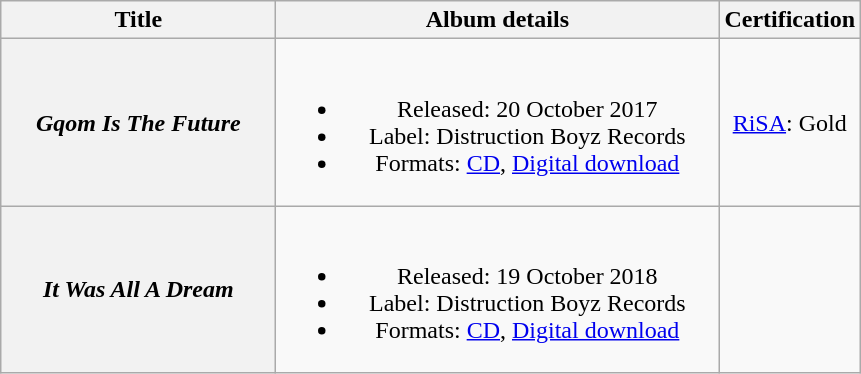<table class="wikitable plainrowheaders" style="text-align:center;">
<tr>
<th scope="col" style="width:11em;">Title</th>
<th scope="col" style="width:18em;">Album details</th>
<th>Certification</th>
</tr>
<tr>
<th scope="row"><div><em>Gqom Is The Future</em></div></th>
<td><br><ul><li>Released: 20 October 2017</li><li>Label: Distruction Boyz Records</li><li>Formats: <a href='#'>CD</a>, <a href='#'>Digital download</a></li></ul></td>
<td><a href='#'>RiSA</a>: Gold</td>
</tr>
<tr>
<th scope="row"><div><em>It Was All A Dream</em></div></th>
<td><br><ul><li>Released: 19 October 2018</li><li>Label: Distruction Boyz Records</li><li>Formats: <a href='#'>CD</a>, <a href='#'>Digital download</a></li></ul></td>
<td></td>
</tr>
</table>
